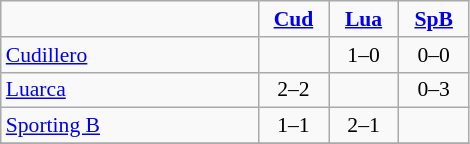<table style="font-size: 90%; text-align: center" class="wikitable">
<tr>
<td width=165></td>
<td align="center" width=40><strong><a href='#'>Cud</a></strong></td>
<td width=40><strong><a href='#'>Lua</a></strong></td>
<td width=40><strong><a href='#'>SpB</a></strong></td>
</tr>
<tr>
<td align=left><a href='#'>Cudillero</a></td>
<td></td>
<td> 1–0</td>
<td> 0–0</td>
</tr>
<tr>
<td align=left><a href='#'>Luarca</a></td>
<td> 2–2</td>
<td></td>
<td> 0–3</td>
</tr>
<tr>
<td align=left><a href='#'>Sporting B</a></td>
<td> 1–1</td>
<td> 2–1</td>
<td></td>
</tr>
<tr>
</tr>
</table>
